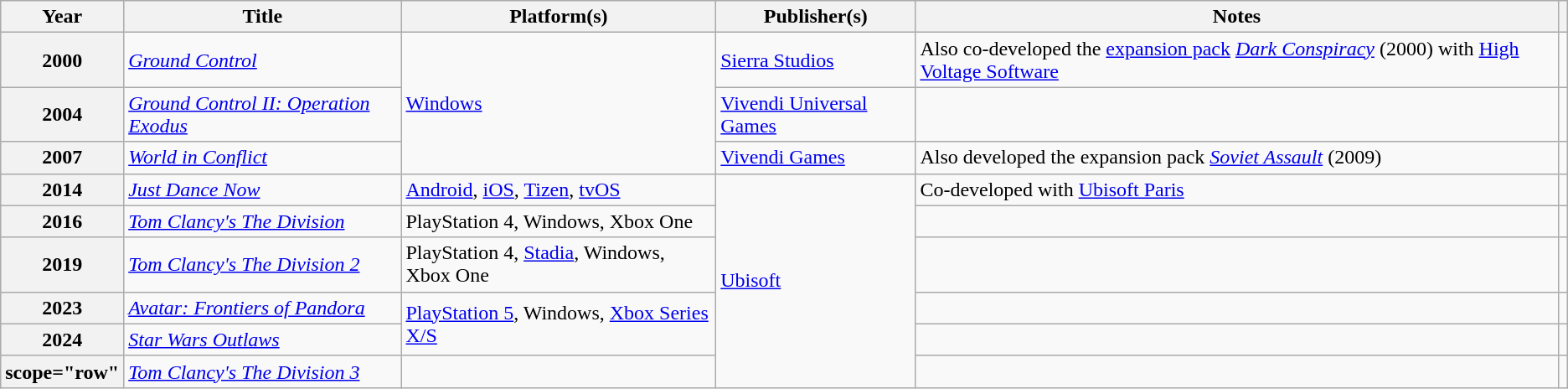<table class="wikitable sortable plainrowheaders">
<tr>
<th scope="col">Year</th>
<th scope="col">Title</th>
<th scope="col">Platform(s)</th>
<th scope="col">Publisher(s)</th>
<th scope="col" class="unsortable">Notes</th>
<th scope="col" class="unsortable"></th>
</tr>
<tr>
<th scope="row">2000</th>
<td><em><a href='#'>Ground Control</a></em></td>
<td rowspan="3"><a href='#'>Windows</a></td>
<td><a href='#'>Sierra Studios</a></td>
<td>Also co-developed the <a href='#'>expansion pack</a> <em><a href='#'>Dark Conspiracy</a></em> (2000) with <a href='#'>High Voltage Software</a></td>
<td align="center"></td>
</tr>
<tr>
<th scope="row">2004</th>
<td><em><a href='#'>Ground Control II: Operation Exodus</a></em></td>
<td><a href='#'>Vivendi Universal Games</a></td>
<td></td>
<td align="center"></td>
</tr>
<tr>
<th scope="row">2007</th>
<td><em><a href='#'>World in Conflict</a></em></td>
<td><a href='#'>Vivendi Games</a></td>
<td>Also developed the expansion pack <em><a href='#'>Soviet Assault</a></em> (2009)</td>
<td align="center"></td>
</tr>
<tr>
<th scope="row">2014</th>
<td><em><a href='#'>Just Dance Now</a></em></td>
<td><a href='#'>Android</a>, <a href='#'>iOS</a>, <a href='#'>Tizen</a>, <a href='#'>tvOS</a></td>
<td rowspan="6"><a href='#'>Ubisoft</a></td>
<td>Co-developed with <a href='#'>Ubisoft Paris</a></td>
<td align="center"></td>
</tr>
<tr>
<th scope="row">2016</th>
<td><em><a href='#'>Tom Clancy's The Division</a></em></td>
<td>PlayStation 4, Windows, Xbox One</td>
<td></td>
<td align="center"></td>
</tr>
<tr>
<th scope="row">2019</th>
<td><em><a href='#'>Tom Clancy's The Division 2</a></em></td>
<td>PlayStation 4, <a href='#'>Stadia</a>, Windows, Xbox One</td>
<td></td>
<td align="center"></td>
</tr>
<tr>
<th scope="row">2023</th>
<td><em><a href='#'>Avatar: Frontiers of Pandora</a></em></td>
<td rowspan="2"><a href='#'>PlayStation 5</a>, Windows, <a href='#'>Xbox Series X/S</a></td>
<td></td>
<td align="center"></td>
</tr>
<tr>
<th scope="row">2024</th>
<td><em><a href='#'>Star Wars Outlaws</a></em></td>
<td></td>
<td align="center"></td>
</tr>
<tr>
<th>scope="row" </th>
<td><em><a href='#'>Tom Clancy's The Division 3</a></em></td>
<td></td>
<td></td>
<td align="center"></td>
</tr>
</table>
